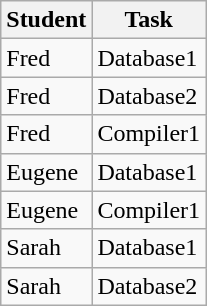<table class="wikitable">
<tr>
<th>Student</th>
<th>Task</th>
</tr>
<tr>
<td>Fred</td>
<td>Database1</td>
</tr>
<tr>
<td>Fred</td>
<td>Database2</td>
</tr>
<tr>
<td>Fred</td>
<td>Compiler1</td>
</tr>
<tr>
<td>Eugene</td>
<td>Database1</td>
</tr>
<tr>
<td>Eugene</td>
<td>Compiler1</td>
</tr>
<tr>
<td>Sarah</td>
<td>Database1</td>
</tr>
<tr>
<td>Sarah</td>
<td>Database2</td>
</tr>
</table>
